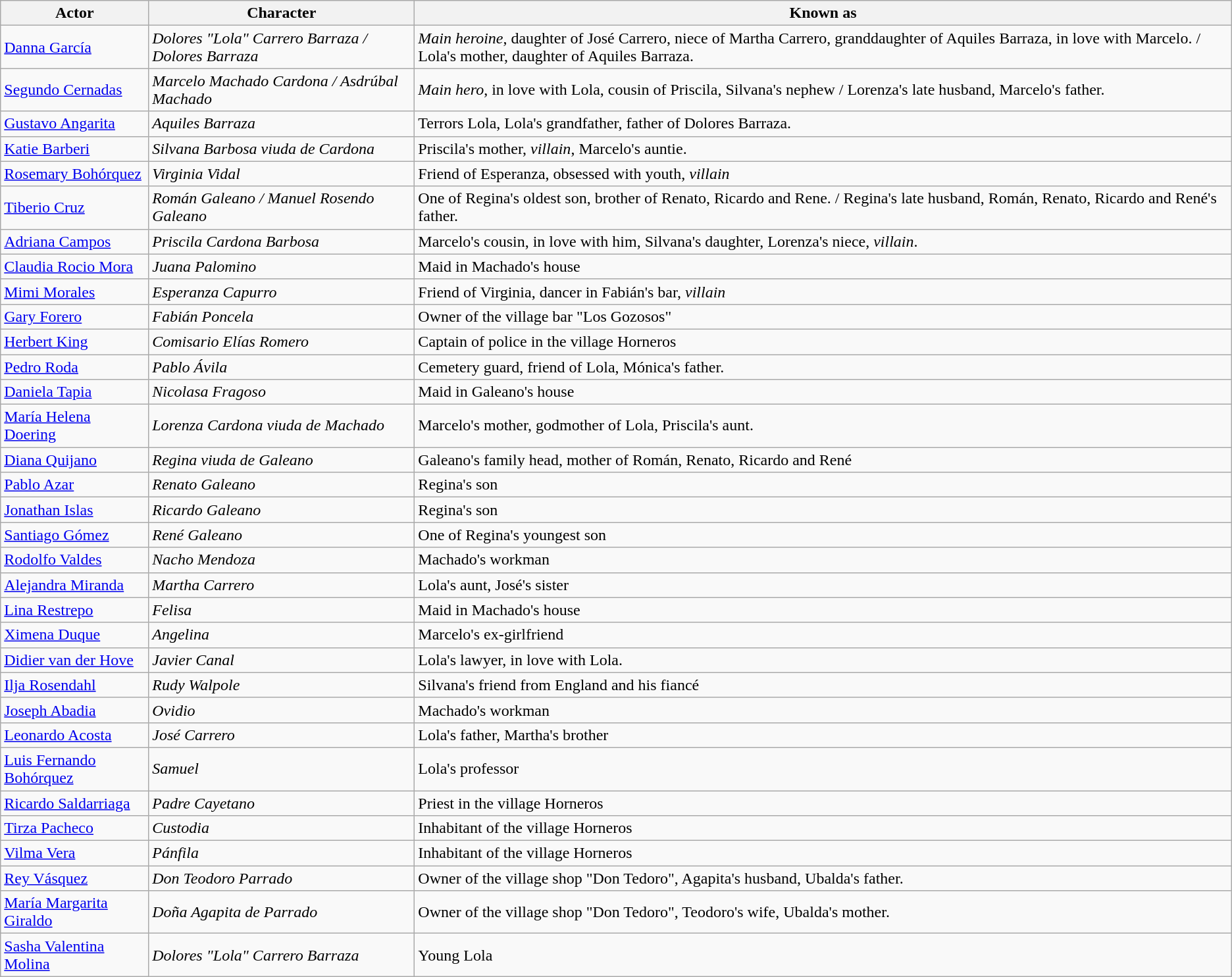<table class="wikitable">
<tr>
<th>Actor</th>
<th>Character</th>
<th>Known as</th>
</tr>
<tr>
<td><a href='#'>Danna García</a></td>
<td><em>Dolores "Lola" Carrero Barraza / Dolores Barraza</em></td>
<td><em>Main heroine</em>, daughter of José Carrero, niece of Martha Carrero, granddaughter of Aquiles Barraza, in love with Marcelo. / Lola's mother, daughter of Aquiles Barraza.</td>
</tr>
<tr>
<td><a href='#'>Segundo Cernadas</a></td>
<td><em>Marcelo Machado Cardona / Asdrúbal Machado</em></td>
<td><em>Main hero</em>, in love with Lola, cousin of Priscila, Silvana's nephew / Lorenza's late husband, Marcelo's father.</td>
</tr>
<tr>
<td><a href='#'>Gustavo Angarita</a></td>
<td><em>Aquiles Barraza</em></td>
<td>Terrors Lola, Lola's grandfather, father of Dolores Barraza.</td>
</tr>
<tr>
<td><a href='#'>Katie Barberi</a></td>
<td><em>Silvana Barbosa viuda de Cardona</em></td>
<td>Priscila's mother, <em>villain</em>, Marcelo's auntie.</td>
</tr>
<tr>
<td><a href='#'>Rosemary Bohórquez</a></td>
<td><em>Virginia Vidal</em></td>
<td>Friend of Esperanza, obsessed with youth, <em>villain</em></td>
</tr>
<tr>
<td><a href='#'>Tiberio Cruz</a></td>
<td><em>Román Galeano / Manuel Rosendo Galeano</em></td>
<td>One of Regina's oldest son, brother of Renato, Ricardo and Rene. / Regina's late husband, Román, Renato, Ricardo and René's father.</td>
</tr>
<tr>
<td><a href='#'>Adriana Campos</a></td>
<td><em>Priscila Cardona Barbosa</em></td>
<td>Marcelo's cousin, in love with him, Silvana's daughter, Lorenza's niece, <em>villain</em>.</td>
</tr>
<tr>
<td><a href='#'>Claudia Rocio Mora</a></td>
<td><em>Juana Palomino</em></td>
<td>Maid in Machado's house</td>
</tr>
<tr>
<td><a href='#'>Mimi Morales</a></td>
<td><em>Esperanza Capurro</em></td>
<td>Friend of Virginia, dancer in Fabián's bar, <em>villain</em></td>
</tr>
<tr>
<td><a href='#'>Gary Forero</a></td>
<td><em>Fabián Poncela</em></td>
<td>Owner of the village bar "Los Gozosos"</td>
</tr>
<tr>
<td><a href='#'>Herbert King</a></td>
<td><em>Comisario Elías Romero</em></td>
<td>Captain of police in the village Horneros</td>
</tr>
<tr>
<td><a href='#'>Pedro Roda</a></td>
<td><em>Pablo Ávila</em></td>
<td>Cemetery guard, friend of Lola, Mónica's father.</td>
</tr>
<tr>
<td><a href='#'>Daniela Tapia</a></td>
<td><em>Nicolasa Fragoso</em></td>
<td>Maid in Galeano's house</td>
</tr>
<tr>
<td><a href='#'>María Helena Doering</a></td>
<td><em>Lorenza Cardona viuda de Machado</em></td>
<td>Marcelo's mother, godmother of Lola, Priscila's aunt.</td>
</tr>
<tr>
<td><a href='#'>Diana Quijano</a></td>
<td><em>Regina viuda de Galeano</em></td>
<td>Galeano's family head, mother of Román, Renato, Ricardo and René</td>
</tr>
<tr>
<td><a href='#'>Pablo Azar</a></td>
<td><em>Renato Galeano</em></td>
<td>Regina's son</td>
</tr>
<tr>
<td><a href='#'>Jonathan Islas</a></td>
<td><em>Ricardo Galeano</em></td>
<td>Regina's son</td>
</tr>
<tr>
<td><a href='#'>Santiago Gómez</a></td>
<td><em>René Galeano</em></td>
<td>One of Regina's youngest son</td>
</tr>
<tr>
<td><a href='#'>Rodolfo Valdes</a></td>
<td><em>Nacho Mendoza</em></td>
<td>Machado's workman</td>
</tr>
<tr>
<td><a href='#'>Alejandra Miranda</a></td>
<td><em>Martha Carrero</em></td>
<td>Lola's aunt, José's sister</td>
</tr>
<tr>
<td><a href='#'>Lina Restrepo</a></td>
<td><em>Felisa</em></td>
<td>Maid in Machado's house</td>
</tr>
<tr>
<td><a href='#'>Ximena Duque</a></td>
<td><em>Angelina</em></td>
<td>Marcelo's ex-girlfriend</td>
</tr>
<tr>
<td><a href='#'>Didier van der Hove</a></td>
<td><em>Javier Canal</em></td>
<td>Lola's lawyer, in love with Lola.</td>
</tr>
<tr>
<td><a href='#'>Ilja Rosendahl</a></td>
<td><em>Rudy Walpole</em></td>
<td>Silvana's friend from England and his fiancé</td>
</tr>
<tr>
<td><a href='#'>Joseph Abadia</a></td>
<td><em>Ovidio</em></td>
<td>Machado's workman</td>
</tr>
<tr>
<td><a href='#'>Leonardo Acosta</a></td>
<td><em>José Carrero</em></td>
<td>Lola's father, Martha's brother</td>
</tr>
<tr>
<td><a href='#'>Luis Fernando Bohórquez</a></td>
<td><em>Samuel</em></td>
<td>Lola's professor</td>
</tr>
<tr>
<td><a href='#'>Ricardo Saldarriaga</a></td>
<td><em>Padre Cayetano</em></td>
<td>Priest in the village Horneros</td>
</tr>
<tr>
<td><a href='#'>Tirza Pacheco</a></td>
<td><em>Custodia</em></td>
<td>Inhabitant of the village Horneros</td>
</tr>
<tr>
<td><a href='#'>Vilma Vera</a></td>
<td><em>Pánfila</em></td>
<td>Inhabitant of the village Horneros</td>
</tr>
<tr>
<td><a href='#'>Rey Vásquez</a></td>
<td><em>Don Teodoro Parrado</em></td>
<td>Owner of the village shop "Don Tedoro", Agapita's husband, Ubalda's father.</td>
</tr>
<tr>
<td><a href='#'>María Margarita Giraldo</a></td>
<td><em>Doña Agapita de Parrado</em></td>
<td>Owner of the village shop "Don Tedoro", Teodoro's wife, Ubalda's mother.</td>
</tr>
<tr>
<td><a href='#'>Sasha Valentina Molina</a></td>
<td><em>Dolores "Lola" Carrero Barraza</em></td>
<td>Young Lola</td>
</tr>
</table>
